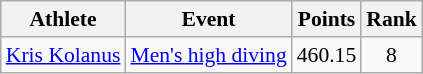<table class=wikitable style="font-size:90%;">
<tr>
<th>Athlete</th>
<th>Event</th>
<th>Points</th>
<th>Rank</th>
</tr>
<tr align=center>
<td align=left><a href='#'>Kris Kolanus</a></td>
<td align=left><a href='#'>Men's high diving</a></td>
<td>460.15</td>
<td>8</td>
</tr>
</table>
